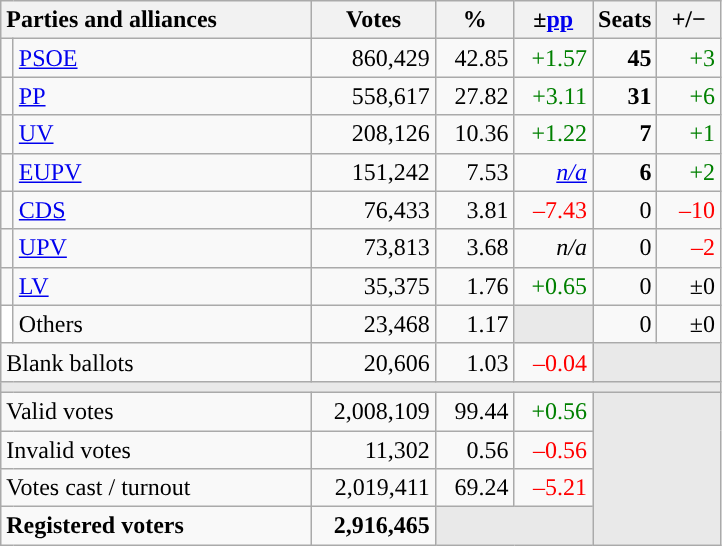<table class="wikitable" style="text-align:right;">
<tr>
<th style="text-align:left;" colspan="2" width="200">Parties and alliances</th>
<th width="75">Votes</th>
<th width="45">%</th>
<th width="45">±<a href='#'>pp</a></th>
<th width="35">Seats</th>
<th width="35">+/−</th>
</tr>
<tr>
<td width="1" style="color:inherit;background:"></td>
<td align="left"><a href='#'>PSOE</a></td>
<td>860,429</td>
<td>42.85</td>
<td style="color:green;">+1.57</td>
<td><strong>45</strong></td>
<td style="color:green;">+3</td>
</tr>
<tr>
<td style="color:inherit;background:"></td>
<td align="left"><a href='#'>PP</a></td>
<td>558,617</td>
<td>27.82</td>
<td style="color:green;">+3.11</td>
<td><strong>31</strong></td>
<td style="color:green;">+6</td>
</tr>
<tr>
<td style="color:inherit;background:"></td>
<td align="left"><a href='#'>UV</a></td>
<td>208,126</td>
<td>10.36</td>
<td style="color:green;">+1.22</td>
<td><strong>7</strong></td>
<td style="color:green;">+1</td>
</tr>
<tr>
<td style="color:inherit;background:"></td>
<td align="left"><a href='#'>EUPV</a></td>
<td>151,242</td>
<td>7.53</td>
<td><em><a href='#'>n/a</a></em></td>
<td><strong>6</strong></td>
<td style="color:green;">+2</td>
</tr>
<tr>
<td style="color:inherit;background:"></td>
<td align="left"><a href='#'>CDS</a></td>
<td>76,433</td>
<td>3.81</td>
<td style="color:red;">–7.43</td>
<td>0</td>
<td style="color:red;">–10</td>
</tr>
<tr>
<td style="color:inherit;background:"></td>
<td align="left"><a href='#'>UPV</a></td>
<td>73,813</td>
<td>3.68</td>
<td><em>n/a</em></td>
<td>0</td>
<td style="color:red;">–2</td>
</tr>
<tr>
<td style="color:inherit;background:"></td>
<td align="left"><a href='#'>LV</a></td>
<td>35,375</td>
<td>1.76</td>
<td style="color:green;">+0.65</td>
<td>0</td>
<td>±0</td>
</tr>
<tr>
<td bgcolor="white"></td>
<td align="left">Others</td>
<td>23,468</td>
<td>1.17</td>
<td bgcolor="#E9E9E9"></td>
<td>0</td>
<td>±0</td>
</tr>
<tr>
<td align="left" colspan="2">Blank ballots</td>
<td>20,606</td>
<td>1.03</td>
<td style="color:red;">–0.04</td>
<td bgcolor="#E9E9E9" colspan="2"></td>
</tr>
<tr>
<td colspan="7" bgcolor="#E9E9E9"></td>
</tr>
<tr>
<td align="left" colspan="2">Valid votes</td>
<td>2,008,109</td>
<td>99.44</td>
<td style="color:green;">+0.56</td>
<td bgcolor="#E9E9E9" colspan="2" rowspan="4"></td>
</tr>
<tr>
<td align="left" colspan="2">Invalid votes</td>
<td>11,302</td>
<td>0.56</td>
<td style="color:red;">–0.56</td>
</tr>
<tr>
<td align="left" colspan="2">Votes cast / turnout</td>
<td>2,019,411</td>
<td>69.24</td>
<td style="color:red;">–5.21</td>
</tr>
<tr style="font-weight:bold;">
<td align="left" colspan="2">Registered voters</td>
<td>2,916,465</td>
<td bgcolor="#E9E9E9" colspan="2"></td>
</tr>
</table>
